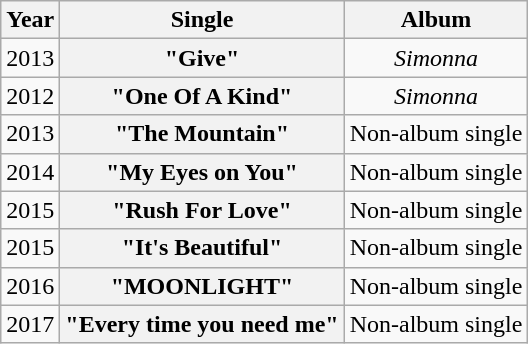<table class="wikitable plainrowheaders" style="text-align:center;">
<tr>
<th scope="col">Year</th>
<th scope="col">Single</th>
<th scope="col">Album</th>
</tr>
<tr>
<td>2013</td>
<th scope="row">"Give"</th>
<td><em>Simonna</em></td>
</tr>
<tr>
<td>2012</td>
<th scope="row">"One Of A Kind"</th>
<td><em>Simonna</em></td>
</tr>
<tr>
<td>2013</td>
<th scope="row">"The Mountain"</th>
<td>Non-album single</td>
</tr>
<tr>
<td>2014</td>
<th scope="row">"My Eyes on You"</th>
<td>Non-album single</td>
</tr>
<tr>
<td>2015</td>
<th scope="row">"Rush For Love"</th>
<td>Non-album single</td>
</tr>
<tr>
<td>2015</td>
<th scope="row">"It's Beautiful"</th>
<td>Non-album single</td>
</tr>
<tr>
<td>2016</td>
<th scope="row">"MOONLIGHT"</th>
<td>Non-album single</td>
</tr>
<tr>
<td>2017</td>
<th scope="row">"Every time you need me"</th>
<td>Non-album single</td>
</tr>
</table>
